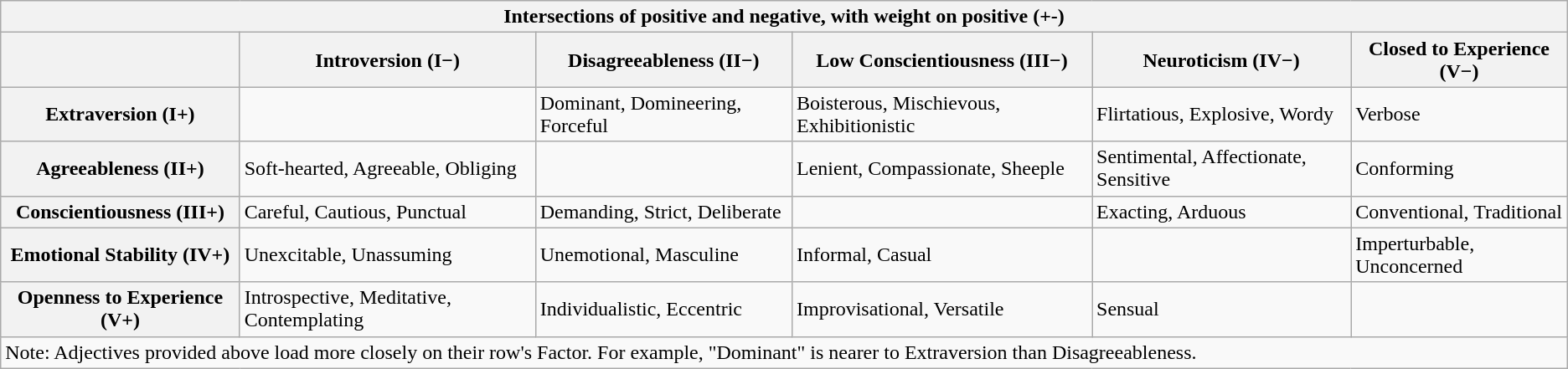<table class="wikitable">
<tr>
<th colspan="6">Intersections of positive and negative, with weight on positive (+-)</th>
</tr>
<tr>
<th></th>
<th>Introversion (I−)</th>
<th>Disagreeableness (II−)</th>
<th>Low Conscientiousness (III−)</th>
<th>Neuroticism (IV−)</th>
<th>Closed to Experience (V−)</th>
</tr>
<tr>
<th>Extraversion (I+)</th>
<td></td>
<td>Dominant, Domineering, Forceful</td>
<td>Boisterous, Mischievous, Exhibitionistic</td>
<td>Flirtatious, Explosive, Wordy</td>
<td>Verbose</td>
</tr>
<tr>
<th>Agreeableness (II+)</th>
<td>Soft-hearted, Agreeable, Obliging</td>
<td></td>
<td>Lenient, Compassionate, Sheeple</td>
<td>Sentimental, Affectionate, Sensitive</td>
<td>Conforming</td>
</tr>
<tr>
<th>Conscientiousness (III+)</th>
<td>Careful, Cautious, Punctual</td>
<td>Demanding, Strict, Deliberate</td>
<td></td>
<td>Exacting, Arduous</td>
<td>Conventional, Traditional</td>
</tr>
<tr>
<th>Emotional Stability (IV+)</th>
<td>Unexcitable, Unassuming</td>
<td>Unemotional, Masculine</td>
<td>Informal, Casual</td>
<td></td>
<td>Imperturbable, Unconcerned</td>
</tr>
<tr>
<th>Openness to Experience (V+)</th>
<td>Introspective, Meditative, Contemplating</td>
<td>Individualistic, Eccentric</td>
<td>Improvisational, Versatile</td>
<td>Sensual</td>
<td></td>
</tr>
<tr>
<td colspan="6">Note: Adjectives provided above load more closely on their row's Factor. For example, "Dominant" is nearer to Extraversion than Disagreeableness.</td>
</tr>
</table>
